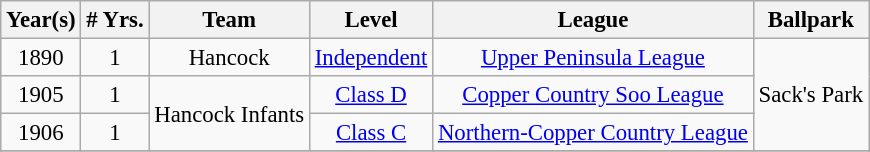<table class="wikitable" style="text-align:center; font-size: 95%;">
<tr>
<th>Year(s)</th>
<th># Yrs.</th>
<th>Team</th>
<th>Level</th>
<th>League</th>
<th>Ballpark</th>
</tr>
<tr>
<td>1890</td>
<td>1</td>
<td>Hancock</td>
<td><a href='#'>Independent</a></td>
<td><a href='#'>Upper Peninsula League</a></td>
<td rowspan=3>Sack's Park</td>
</tr>
<tr>
<td>1905</td>
<td>1</td>
<td rowspan=2>Hancock Infants</td>
<td><a href='#'>Class D</a></td>
<td><a href='#'>Copper Country Soo League</a></td>
</tr>
<tr>
<td>1906</td>
<td>1</td>
<td><a href='#'>Class C</a></td>
<td><a href='#'>Northern-Copper Country League</a></td>
</tr>
<tr>
</tr>
</table>
